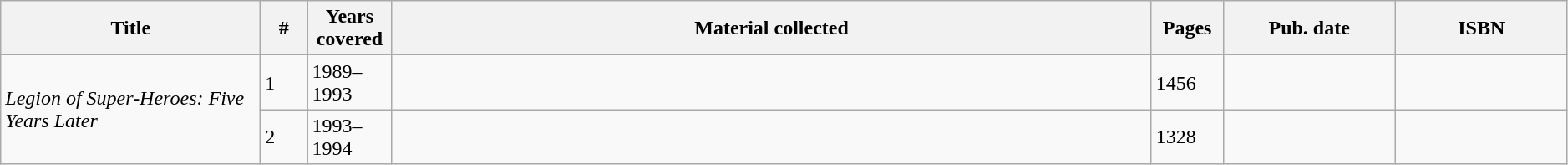<table class="wikitable sortable" width=99%>
<tr>
<th width="200px">Title</th>
<th class="unsortable" width="30px">#</th>
<th width="60px">Years covered</th>
<th class="unsortable">Material collected</th>
<th width="50px">Pages</th>
<th width="130px">Pub. date</th>
<th class="unsortable" width="130px">ISBN</th>
</tr>
<tr>
<td rowspan="2"><em>Legion of Super-Heroes: Five Years Later</em></td>
<td>1</td>
<td>1989–1993</td>
<td></td>
<td>1456</td>
<td></td>
<td></td>
</tr>
<tr>
<td>2</td>
<td>1993–1994</td>
<td></td>
<td>1328</td>
<td></td>
<td></td>
</tr>
</table>
